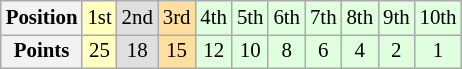<table class="wikitable" style="font-size:87%; text-align: center">
<tr>
<th>Position</th>
<td style="background:#FFFFBF;">1st</td>
<td style="background:#DFDFDF;">2nd</td>
<td style="background:#FFDF9F;">3rd</td>
<td style="background:#DFFFDF;">4th</td>
<td style="background:#DFFFDF;">5th</td>
<td style="background:#DFFFDF;">6th</td>
<td style="background:#DFFFDF;">7th</td>
<td style="background:#DFFFDF;">8th</td>
<td style="background:#DFFFDF;">9th</td>
<td style="background:#DFFFDF;">10th</td>
</tr>
<tr>
<th>Points</th>
<td style="background:#FFFFBF;">25</td>
<td style="background:#DFDFDF;">18</td>
<td style="background:#FFDF9F;">15</td>
<td style="background:#DFFFDF;">12</td>
<td style="background:#DFFFDF;">10</td>
<td style="background:#DFFFDF;">8</td>
<td style="background:#DFFFDF;">6</td>
<td style="background:#DFFFDF;">4</td>
<td style="background:#DFFFDF;">2</td>
<td style="background:#DFFFDF;">1</td>
</tr>
</table>
